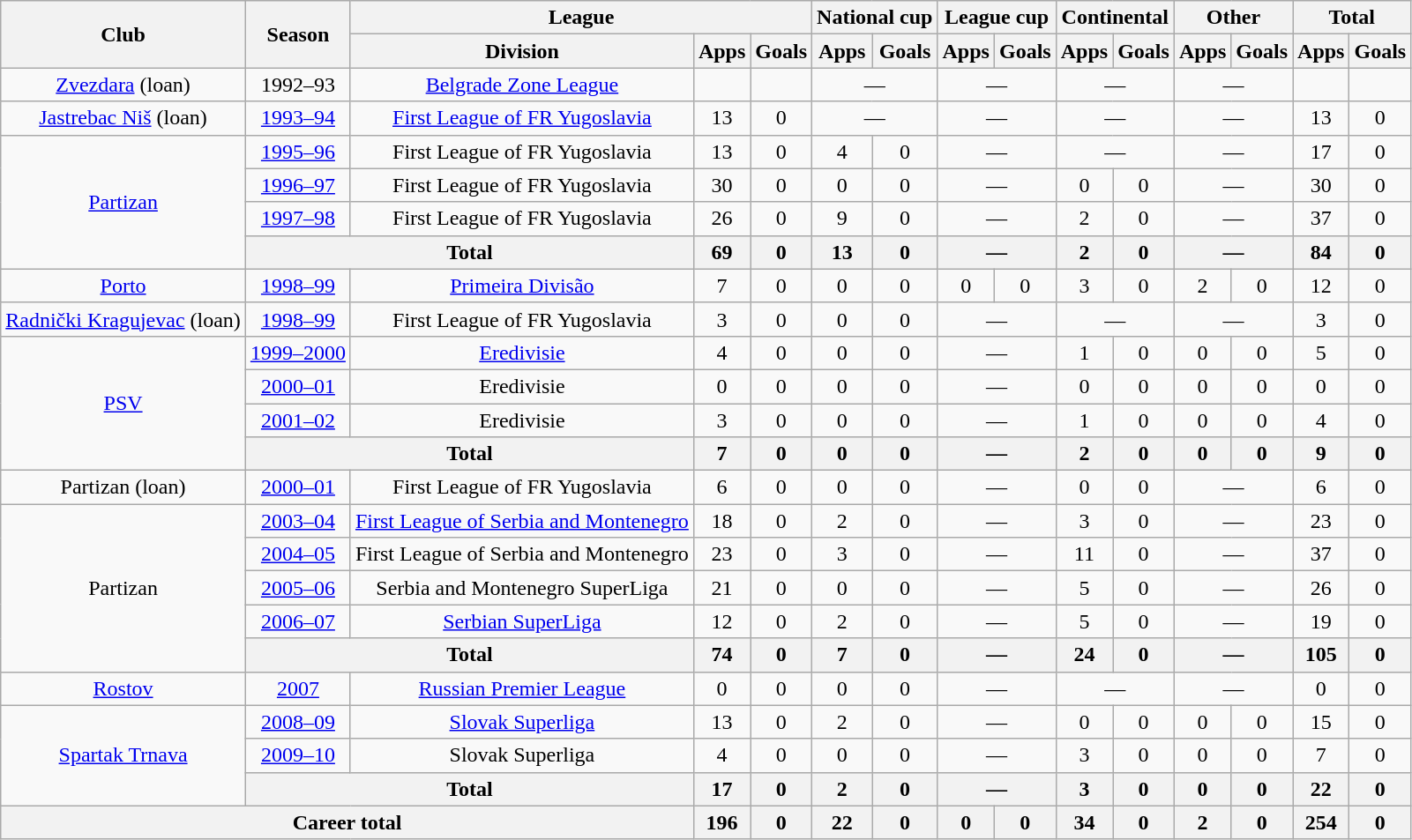<table class="wikitable" style="text-align:center">
<tr>
<th rowspan="2">Club</th>
<th rowspan="2">Season</th>
<th colspan="3">League</th>
<th colspan="2">National cup</th>
<th colspan="2">League cup</th>
<th colspan="2">Continental</th>
<th colspan="2">Other</th>
<th colspan="2">Total</th>
</tr>
<tr>
<th>Division</th>
<th>Apps</th>
<th>Goals</th>
<th>Apps</th>
<th>Goals</th>
<th>Apps</th>
<th>Goals</th>
<th>Apps</th>
<th>Goals</th>
<th>Apps</th>
<th>Goals</th>
<th>Apps</th>
<th>Goals</th>
</tr>
<tr>
<td><a href='#'>Zvezdara</a> (loan)</td>
<td>1992–93</td>
<td><a href='#'>Belgrade Zone League</a></td>
<td></td>
<td></td>
<td colspan="2">—</td>
<td colspan="2">—</td>
<td colspan="2">—</td>
<td colspan="2">—</td>
<td></td>
<td></td>
</tr>
<tr>
<td><a href='#'>Jastrebac Niš</a> (loan)</td>
<td><a href='#'>1993–94</a></td>
<td><a href='#'>First League of FR Yugoslavia</a></td>
<td>13</td>
<td>0</td>
<td colspan="2">—</td>
<td colspan="2">—</td>
<td colspan="2">—</td>
<td colspan="2">—</td>
<td>13</td>
<td>0</td>
</tr>
<tr>
<td rowspan="4"><a href='#'>Partizan</a></td>
<td><a href='#'>1995–96</a></td>
<td>First League of FR Yugoslavia</td>
<td>13</td>
<td>0</td>
<td>4</td>
<td>0</td>
<td colspan="2">—</td>
<td colspan="2">—</td>
<td colspan="2">—</td>
<td>17</td>
<td>0</td>
</tr>
<tr>
<td><a href='#'>1996–97</a></td>
<td>First League of FR Yugoslavia</td>
<td>30</td>
<td>0</td>
<td>0</td>
<td>0</td>
<td colspan="2">—</td>
<td>0</td>
<td>0</td>
<td colspan="2">—</td>
<td>30</td>
<td>0</td>
</tr>
<tr>
<td><a href='#'>1997–98</a></td>
<td>First League of FR Yugoslavia</td>
<td>26</td>
<td>0</td>
<td>9</td>
<td>0</td>
<td colspan="2">—</td>
<td>2</td>
<td>0</td>
<td colspan="2">—</td>
<td>37</td>
<td>0</td>
</tr>
<tr>
<th colspan="2">Total</th>
<th>69</th>
<th>0</th>
<th>13</th>
<th>0</th>
<th colspan="2">—</th>
<th>2</th>
<th>0</th>
<th colspan="2">—</th>
<th>84</th>
<th>0</th>
</tr>
<tr>
<td><a href='#'>Porto</a></td>
<td><a href='#'>1998–99</a></td>
<td><a href='#'>Primeira Divisão</a></td>
<td>7</td>
<td>0</td>
<td>0</td>
<td>0</td>
<td>0</td>
<td>0</td>
<td>3</td>
<td>0</td>
<td>2</td>
<td>0</td>
<td>12</td>
<td>0</td>
</tr>
<tr>
<td><a href='#'>Radnički Kragujevac</a> (loan)</td>
<td><a href='#'>1998–99</a></td>
<td>First League of FR Yugoslavia</td>
<td>3</td>
<td>0</td>
<td>0</td>
<td>0</td>
<td colspan="2">—</td>
<td colspan="2">—</td>
<td colspan="2">—</td>
<td>3</td>
<td>0</td>
</tr>
<tr>
<td rowspan="4"><a href='#'>PSV</a></td>
<td><a href='#'>1999–2000</a></td>
<td><a href='#'>Eredivisie</a></td>
<td>4</td>
<td>0</td>
<td>0</td>
<td>0</td>
<td colspan="2">—</td>
<td>1</td>
<td>0</td>
<td>0</td>
<td>0</td>
<td>5</td>
<td>0</td>
</tr>
<tr>
<td><a href='#'>2000–01</a></td>
<td>Eredivisie</td>
<td>0</td>
<td>0</td>
<td>0</td>
<td>0</td>
<td colspan="2">—</td>
<td>0</td>
<td>0</td>
<td>0</td>
<td>0</td>
<td>0</td>
<td>0</td>
</tr>
<tr>
<td><a href='#'>2001–02</a></td>
<td>Eredivisie</td>
<td>3</td>
<td>0</td>
<td>0</td>
<td>0</td>
<td colspan="2">—</td>
<td>1</td>
<td>0</td>
<td>0</td>
<td>0</td>
<td>4</td>
<td>0</td>
</tr>
<tr>
<th colspan="2">Total</th>
<th>7</th>
<th>0</th>
<th>0</th>
<th>0</th>
<th colspan="2">—</th>
<th>2</th>
<th>0</th>
<th>0</th>
<th>0</th>
<th>9</th>
<th>0</th>
</tr>
<tr>
<td>Partizan (loan)</td>
<td><a href='#'>2000–01</a></td>
<td>First League of FR Yugoslavia</td>
<td>6</td>
<td>0</td>
<td>0</td>
<td>0</td>
<td colspan="2">—</td>
<td>0</td>
<td>0</td>
<td colspan="2">—</td>
<td>6</td>
<td>0</td>
</tr>
<tr>
<td rowspan="5">Partizan</td>
<td><a href='#'>2003–04</a></td>
<td><a href='#'>First League of Serbia and Montenegro</a></td>
<td>18</td>
<td>0</td>
<td>2</td>
<td>0</td>
<td colspan="2">—</td>
<td>3</td>
<td>0</td>
<td colspan="2">—</td>
<td>23</td>
<td>0</td>
</tr>
<tr>
<td><a href='#'>2004–05</a></td>
<td>First League of Serbia and Montenegro</td>
<td>23</td>
<td>0</td>
<td>3</td>
<td>0</td>
<td colspan="2">—</td>
<td>11</td>
<td>0</td>
<td colspan="2">—</td>
<td>37</td>
<td>0</td>
</tr>
<tr>
<td><a href='#'>2005–06</a></td>
<td>Serbia and Montenegro SuperLiga</td>
<td>21</td>
<td>0</td>
<td>0</td>
<td>0</td>
<td colspan="2">—</td>
<td>5</td>
<td>0</td>
<td colspan="2">—</td>
<td>26</td>
<td>0</td>
</tr>
<tr>
<td><a href='#'>2006–07</a></td>
<td><a href='#'>Serbian SuperLiga</a></td>
<td>12</td>
<td>0</td>
<td>2</td>
<td>0</td>
<td colspan="2">—</td>
<td>5</td>
<td>0</td>
<td colspan="2">—</td>
<td>19</td>
<td>0</td>
</tr>
<tr>
<th colspan="2">Total</th>
<th>74</th>
<th>0</th>
<th>7</th>
<th>0</th>
<th colspan="2">—</th>
<th>24</th>
<th>0</th>
<th colspan="2">—</th>
<th>105</th>
<th>0</th>
</tr>
<tr>
<td><a href='#'>Rostov</a></td>
<td><a href='#'>2007</a></td>
<td><a href='#'>Russian Premier League</a></td>
<td>0</td>
<td>0</td>
<td>0</td>
<td>0</td>
<td colspan="2">—</td>
<td colspan="2">—</td>
<td colspan="2">—</td>
<td>0</td>
<td>0</td>
</tr>
<tr>
<td rowspan="3"><a href='#'>Spartak Trnava</a></td>
<td><a href='#'>2008–09</a></td>
<td><a href='#'>Slovak Superliga</a></td>
<td>13</td>
<td>0</td>
<td>2</td>
<td>0</td>
<td colspan="2">—</td>
<td>0</td>
<td>0</td>
<td>0</td>
<td>0</td>
<td>15</td>
<td>0</td>
</tr>
<tr>
<td><a href='#'>2009–10</a></td>
<td>Slovak Superliga</td>
<td>4</td>
<td>0</td>
<td>0</td>
<td>0</td>
<td colspan="2">—</td>
<td>3</td>
<td>0</td>
<td>0</td>
<td>0</td>
<td>7</td>
<td>0</td>
</tr>
<tr>
<th colspan="2">Total</th>
<th>17</th>
<th>0</th>
<th>2</th>
<th>0</th>
<th colspan="2">—</th>
<th>3</th>
<th>0</th>
<th>0</th>
<th>0</th>
<th>22</th>
<th>0</th>
</tr>
<tr>
<th colspan="3">Career total</th>
<th>196</th>
<th>0</th>
<th>22</th>
<th>0</th>
<th>0</th>
<th>0</th>
<th>34</th>
<th>0</th>
<th>2</th>
<th>0</th>
<th>254</th>
<th>0</th>
</tr>
</table>
